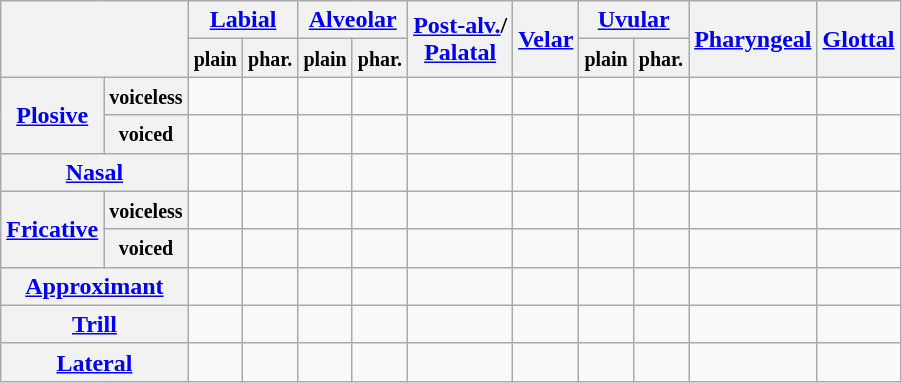<table class="wikitable" style="text-align: center">
<tr>
<th colspan="2" rowspan="2"></th>
<th colspan="2"><a href='#'>Labial</a></th>
<th colspan="2"><a href='#'>Alveolar</a></th>
<th rowspan="2"><a href='#'>Post-alv.</a>/<br><a href='#'>Palatal</a></th>
<th rowspan="2"><a href='#'>Velar</a></th>
<th colspan="2"><a href='#'>Uvular</a></th>
<th rowspan="2"><a href='#'>Pharyngeal</a></th>
<th rowspan="2"><a href='#'>Glottal</a></th>
</tr>
<tr>
<th><small>plain</small></th>
<th><small>phar.</small></th>
<th><small>plain</small></th>
<th><small>phar.</small></th>
<th><small>plain</small></th>
<th><small>phar.</small></th>
</tr>
<tr>
<th rowspan="2"><a href='#'>Plosive</a></th>
<th><small>voiceless</small></th>
<td></td>
<td></td>
<td></td>
<td></td>
<td></td>
<td></td>
<td></td>
<td></td>
<td></td>
<td></td>
</tr>
<tr>
<th><small>voiced</small></th>
<td></td>
<td></td>
<td></td>
<td></td>
<td></td>
<td></td>
<td></td>
<td></td>
<td></td>
<td></td>
</tr>
<tr>
<th colspan="2"><a href='#'>Nasal</a></th>
<td></td>
<td></td>
<td></td>
<td></td>
<td></td>
<td></td>
<td></td>
<td></td>
<td></td>
<td></td>
</tr>
<tr>
<th rowspan="2"><a href='#'>Fricative</a></th>
<th><small>voiceless</small></th>
<td></td>
<td></td>
<td></td>
<td></td>
<td></td>
<td></td>
<td></td>
<td></td>
<td></td>
<td></td>
</tr>
<tr>
<th><small>voiced</small></th>
<td></td>
<td></td>
<td></td>
<td></td>
<td></td>
<td></td>
<td></td>
<td></td>
<td></td>
<td></td>
</tr>
<tr>
<th colspan="2"><a href='#'>Approximant</a></th>
<td></td>
<td></td>
<td></td>
<td></td>
<td></td>
<td></td>
<td></td>
<td></td>
<td></td>
<td></td>
</tr>
<tr>
<th colspan="2"><a href='#'>Trill</a></th>
<td></td>
<td></td>
<td></td>
<td></td>
<td></td>
<td></td>
<td></td>
<td></td>
<td></td>
<td></td>
</tr>
<tr>
<th colspan="2"><a href='#'>Lateral</a></th>
<td></td>
<td></td>
<td></td>
<td></td>
<td></td>
<td></td>
<td></td>
<td></td>
<td></td>
<td></td>
</tr>
</table>
